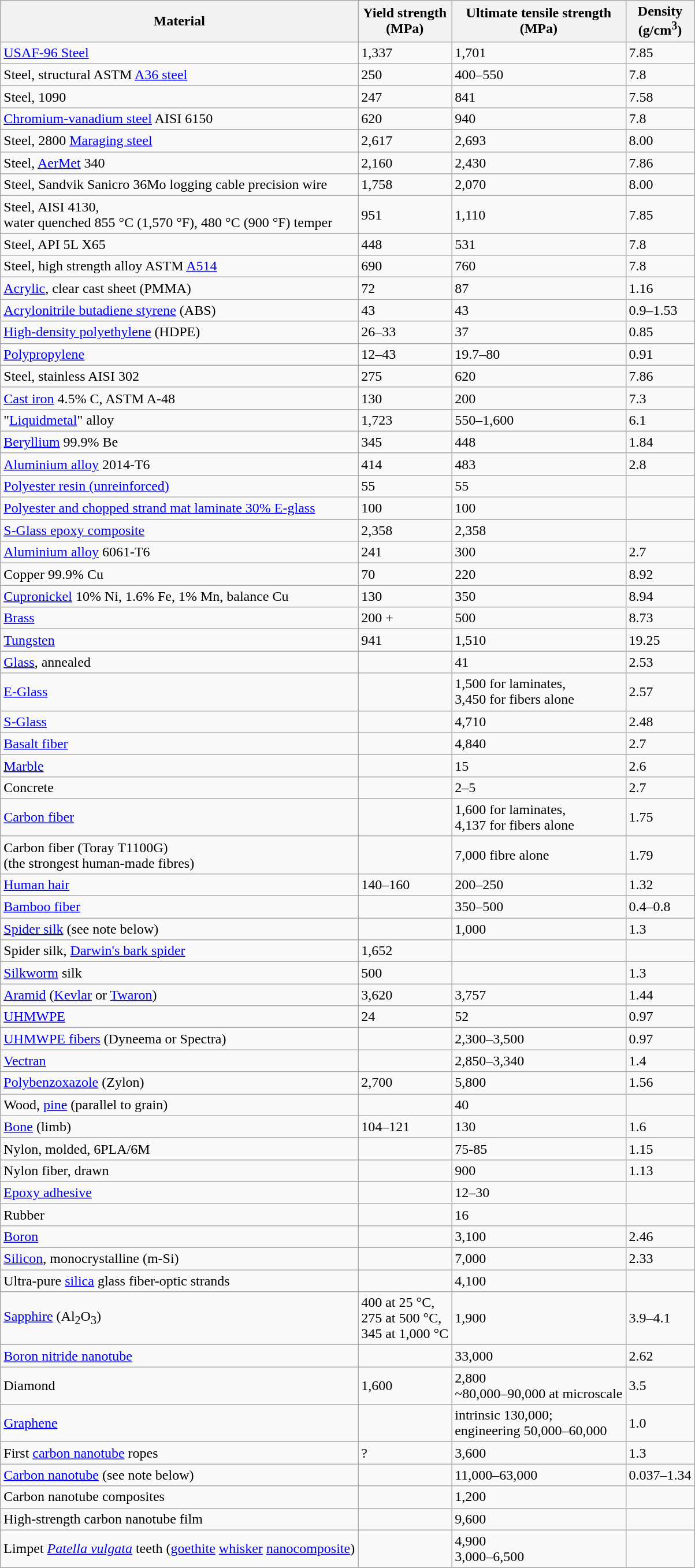<table class = "wikitable sortable">
<tr>
<th>Material</th>
<th data-sort-type="number">Yield strength<br> (MPa)</th>
<th data-sort-type="number">Ultimate tensile strength<br> (MPa)</th>
<th data-sort-type="number">Density<br> (g/cm<sup>3</sup>)</th>
</tr>
<tr>
<td><a href='#'>USAF-96 Steel</a></td>
<td>1,337</td>
<td>1,701</td>
<td>7.85</td>
</tr>
<tr>
<td>Steel, structural ASTM <a href='#'>A36 steel</a></td>
<td>250</td>
<td>400–550</td>
<td>7.8</td>
</tr>
<tr>
<td>Steel, 1090</td>
<td>247</td>
<td>841</td>
<td>7.58</td>
</tr>
<tr>
<td><a href='#'>Chromium-vanadium steel</a> AISI 6150</td>
<td>620</td>
<td>940</td>
<td>7.8</td>
</tr>
<tr>
<td>Steel, 2800 <a href='#'>Maraging steel</a></td>
<td>2,617</td>
<td>2,693</td>
<td>8.00</td>
</tr>
<tr>
<td>Steel, <a href='#'>AerMet</a> 340</td>
<td>2,160</td>
<td>2,430</td>
<td>7.86</td>
</tr>
<tr>
<td>Steel, Sandvik Sanicro 36Mo logging cable precision wire</td>
<td>1,758</td>
<td>2,070</td>
<td>8.00</td>
</tr>
<tr>
<td>Steel, AISI 4130,<br>water quenched 855 °C (1,570 °F), 480 °C (900 °F) temper</td>
<td>951</td>
<td>1,110</td>
<td>7.85</td>
</tr>
<tr>
<td>Steel, API 5L X65</td>
<td>448</td>
<td>531</td>
<td>7.8</td>
</tr>
<tr>
<td>Steel, high strength alloy ASTM <a href='#'>A514</a></td>
<td>690</td>
<td>760</td>
<td>7.8</td>
</tr>
<tr>
<td><a href='#'>Acrylic</a>, clear cast sheet (PMMA)</td>
<td>72</td>
<td>87</td>
<td>1.16</td>
</tr>
<tr>
<td><a href='#'>Acrylonitrile butadiene styrene</a> (ABS)</td>
<td>43</td>
<td>43</td>
<td>0.9–1.53</td>
</tr>
<tr>
<td><a href='#'>High-density polyethylene</a> (HDPE)</td>
<td>26–33</td>
<td>37</td>
<td>0.85</td>
</tr>
<tr>
<td><a href='#'>Polypropylene</a></td>
<td>12–43</td>
<td>19.7–80</td>
<td>0.91</td>
</tr>
<tr>
<td>Steel, stainless AISI 302</td>
<td>275</td>
<td>620</td>
<td>7.86</td>
</tr>
<tr>
<td><a href='#'>Cast iron</a> 4.5% C, ASTM A-48</td>
<td>130</td>
<td>200</td>
<td>7.3</td>
</tr>
<tr>
<td>"<a href='#'>Liquidmetal</a>" alloy</td>
<td>1,723</td>
<td>550–1,600</td>
<td>6.1</td>
</tr>
<tr>
<td><a href='#'>Beryllium</a> 99.9% Be</td>
<td>345</td>
<td>448</td>
<td>1.84</td>
</tr>
<tr>
<td><a href='#'>Aluminium alloy</a> 2014-T6</td>
<td>414</td>
<td>483</td>
<td>2.8</td>
</tr>
<tr>
<td><a href='#'>Polyester resin (unreinforced)</a></td>
<td>55</td>
<td>55</td>
<td> </td>
</tr>
<tr>
<td><a href='#'>Polyester and chopped strand mat laminate 30% E-glass</a></td>
<td>100</td>
<td>100</td>
<td> </td>
</tr>
<tr>
<td><a href='#'>S-Glass epoxy composite</a></td>
<td>2,358</td>
<td>2,358</td>
<td> </td>
</tr>
<tr>
<td><a href='#'>Aluminium alloy</a> 6061-T6</td>
<td>241</td>
<td>300</td>
<td>2.7</td>
</tr>
<tr>
<td>Copper 99.9% Cu</td>
<td>70</td>
<td>220</td>
<td>8.92</td>
</tr>
<tr>
<td><a href='#'>Cupronickel</a> 10% Ni, 1.6% Fe, 1% Mn, balance Cu</td>
<td>130</td>
<td>350</td>
<td>8.94</td>
</tr>
<tr>
<td><a href='#'>Brass</a></td>
<td>200 +</td>
<td>500</td>
<td>8.73</td>
</tr>
<tr>
<td><a href='#'>Tungsten</a></td>
<td>941</td>
<td>1,510</td>
<td>19.25</td>
</tr>
<tr>
<td><a href='#'>Glass</a>, annealed</td>
<td> </td>
<td>41</td>
<td>2.53</td>
</tr>
<tr>
<td><a href='#'>E-Glass</a></td>
<td></td>
<td>1,500 for laminates, <br>3,450 for fibers alone</td>
<td>2.57</td>
</tr>
<tr>
<td><a href='#'>S-Glass</a></td>
<td></td>
<td>4,710</td>
<td>2.48</td>
</tr>
<tr>
<td><a href='#'>Basalt fiber</a></td>
<td></td>
<td>4,840</td>
<td>2.7</td>
</tr>
<tr>
<td><a href='#'>Marble</a></td>
<td></td>
<td>15</td>
<td>2.6</td>
</tr>
<tr>
<td>Concrete</td>
<td></td>
<td>2–5</td>
<td>2.7</td>
</tr>
<tr>
<td><a href='#'>Carbon fiber</a></td>
<td></td>
<td>1,600 for laminates,<br>4,137 for fibers alone</td>
<td>1.75</td>
</tr>
<tr>
<td>Carbon fiber (Toray T1100G)<br>(the strongest human-made fibres)</td>
<td> </td>
<td>7,000 fibre alone</td>
<td>1.79</td>
</tr>
<tr>
<td><a href='#'>Human hair</a></td>
<td>140–160</td>
<td>200–250</td>
<td>1.32</td>
</tr>
<tr>
<td><a href='#'>Bamboo fiber</a></td>
<td> </td>
<td>350–500</td>
<td>0.4–0.8</td>
</tr>
<tr>
<td><a href='#'>Spider silk</a> (see note below)</td>
<td></td>
<td>1,000</td>
<td>1.3</td>
</tr>
<tr>
<td>Spider silk, <a href='#'>Darwin's bark spider</a></td>
<td>1,652</td>
<td></td>
<td></td>
</tr>
<tr>
<td><a href='#'>Silkworm</a> silk</td>
<td>500</td>
<td> </td>
<td>1.3</td>
</tr>
<tr>
<td><a href='#'>Aramid</a> (<a href='#'>Kevlar</a> or <a href='#'>Twaron</a>)</td>
<td>3,620</td>
<td>3,757</td>
<td>1.44</td>
</tr>
<tr>
<td><a href='#'>UHMWPE</a></td>
<td>24</td>
<td>52</td>
<td>0.97</td>
</tr>
<tr>
<td><a href='#'>UHMWPE fibers</a> (Dyneema or Spectra)</td>
<td></td>
<td>2,300–3,500</td>
<td>0.97</td>
</tr>
<tr>
<td><a href='#'>Vectran</a></td>
<td> </td>
<td>2,850–3,340</td>
<td>1.4</td>
</tr>
<tr>
<td><a href='#'>Polybenzoxazole</a> (Zylon)</td>
<td>2,700</td>
<td>5,800</td>
<td>1.56</td>
</tr>
<tr>
</tr>
<tr>
<td>Wood, <a href='#'>pine</a> (parallel to grain)</td>
<td> </td>
<td>40</td>
<td> </td>
</tr>
<tr>
<td><a href='#'>Bone</a> (limb)</td>
<td>104–121</td>
<td>130</td>
<td>1.6</td>
</tr>
<tr>
<td>Nylon, molded, 6PLA/6M</td>
<td></td>
<td>75-85</td>
<td>1.15</td>
</tr>
<tr>
<td>Nylon fiber, drawn</td>
<td></td>
<td>900</td>
<td>1.13</td>
</tr>
<tr>
<td><a href='#'>Epoxy adhesive</a></td>
<td></td>
<td>12–30</td>
<td></td>
</tr>
<tr>
<td>Rubber</td>
<td></td>
<td>16</td>
<td> </td>
</tr>
<tr>
<td><a href='#'>Boron</a></td>
<td></td>
<td>3,100</td>
<td>2.46</td>
</tr>
<tr>
<td><a href='#'>Silicon</a>, monocrystalline (m-Si)</td>
<td></td>
<td>7,000</td>
<td>2.33</td>
</tr>
<tr>
<td>Ultra-pure <a href='#'>silica</a> glass fiber-optic strands</td>
<td></td>
<td>4,100</td>
<td></td>
</tr>
<tr>
<td><a href='#'>Sapphire</a> (Al<sub>2</sub>O<sub>3</sub>)</td>
<td>400 at 25 °C,<br>275 at 500 °C,<br>345 at 1,000 °C</td>
<td>1,900</td>
<td>3.9–4.1</td>
</tr>
<tr>
<td><a href='#'>Boron nitride nanotube</a></td>
<td></td>
<td>33,000</td>
<td>2.62</td>
</tr>
<tr>
<td>Diamond</td>
<td>1,600</td>
<td>2,800<br>~80,000–90,000 at microscale</td>
<td>3.5</td>
</tr>
<tr>
<td><a href='#'>Graphene</a></td>
<td></td>
<td data-sort-value = 55,000>intrinsic 130,000;<br>engineering 50,000–60,000</td>
<td>1.0</td>
</tr>
<tr>
<td>First <a href='#'>carbon nanotube</a> ropes</td>
<td>?</td>
<td>3,600</td>
<td>1.3</td>
</tr>
<tr>
<td><a href='#'>Carbon nanotube</a> (see note below)</td>
<td></td>
<td>11,000–63,000</td>
<td>0.037–1.34</td>
</tr>
<tr>
<td>Carbon nanotube composites</td>
<td></td>
<td>1,200</td>
<td></td>
</tr>
<tr>
<td>High-strength carbon nanotube film</td>
<td></td>
<td>9,600</td>
<td></td>
</tr>
<tr>
<td>Limpet <em><a href='#'>Patella vulgata</a></em> teeth (<a href='#'>goethite</a> <a href='#'>whisker</a> <a href='#'>nanocomposite</a>)</td>
<td></td>
<td data-sort-value = 4,900>4,900<br>3,000–6,500</td>
<td></td>
</tr>
<tr>
</tr>
</table>
